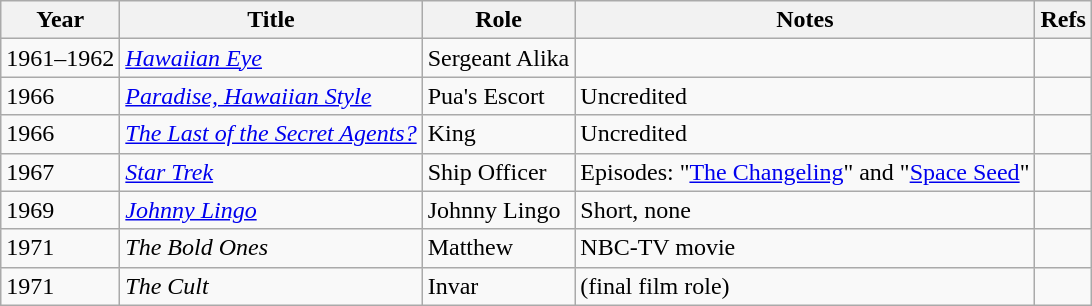<table class="wikitable">
<tr>
<th>Year</th>
<th>Title</th>
<th>Role</th>
<th>Notes</th>
<th>Refs</th>
</tr>
<tr>
<td>1961–1962</td>
<td><em><a href='#'>Hawaiian Eye</a></em></td>
<td>Sergeant Alika</td>
<td></td>
<td></td>
</tr>
<tr>
<td>1966</td>
<td><em><a href='#'>Paradise, Hawaiian Style</a></em></td>
<td>Pua's Escort</td>
<td>Uncredited</td>
<td></td>
</tr>
<tr>
<td>1966</td>
<td><em><a href='#'>The Last of the Secret Agents?</a></em></td>
<td>King</td>
<td>Uncredited</td>
<td></td>
</tr>
<tr>
<td>1967</td>
<td><em><a href='#'>Star Trek</a></em></td>
<td>Ship Officer</td>
<td>Episodes: "<a href='#'>The Changeling</a>" and "<a href='#'>Space Seed</a>"</td>
<td></td>
</tr>
<tr>
<td>1969</td>
<td><em><a href='#'>Johnny Lingo</a></em></td>
<td>Johnny Lingo</td>
<td>Short, none</td>
<td></td>
</tr>
<tr>
<td>1971</td>
<td><em>The Bold Ones</em></td>
<td>Matthew</td>
<td>NBC-TV movie</td>
<td></td>
</tr>
<tr>
<td>1971</td>
<td><em>The Cult</em></td>
<td>Invar</td>
<td>(final film role)</td>
<td></td>
</tr>
</table>
